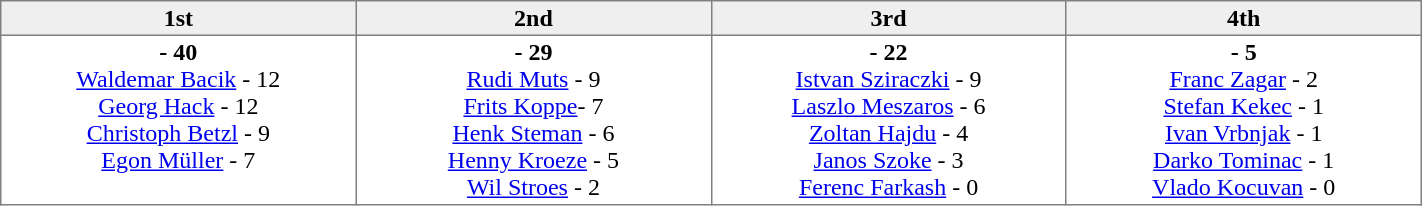<table border=1 cellpadding=2 cellspacing=0 width=75% style="border-collapse:collapse">
<tr align=center style="background:#efefef;">
<th width=20% >1st</th>
<th width=20% >2nd</th>
<th width=20% >3rd</th>
<th width=20%>4th</th>
</tr>
<tr align=center>
<td valign=top ><strong> - 40</strong><br><a href='#'>Waldemar Bacik</a> - 12<br><a href='#'>Georg Hack</a> - 12<br><a href='#'>Christoph Betzl</a> - 9<br><a href='#'>Egon Müller</a> - 7</td>
<td valign=top ><strong> - 29</strong><br><a href='#'>Rudi Muts</a> - 9<br><a href='#'>Frits Koppe</a>- 7<br><a href='#'>Henk Steman</a> - 6<br><a href='#'>Henny Kroeze</a> - 5<br><a href='#'>Wil Stroes</a> - 2</td>
<td valign=top ><strong> - 22</strong><br><a href='#'>Istvan Sziraczki</a> - 9<br><a href='#'>Laszlo Meszaros</a> - 6<br><a href='#'>Zoltan Hajdu</a> - 4<br><a href='#'>Janos Szoke</a> - 3<br><a href='#'>Ferenc Farkash</a> - 0</td>
<td valign=top><strong> - 5</strong><br><a href='#'>Franc Zagar</a> - 2<br><a href='#'>Stefan Kekec</a> - 1<br><a href='#'>Ivan Vrbnjak</a> - 1<br><a href='#'>Darko Tominac</a>  - 1<br><a href='#'>Vlado Kocuvan</a> - 0</td>
</tr>
</table>
